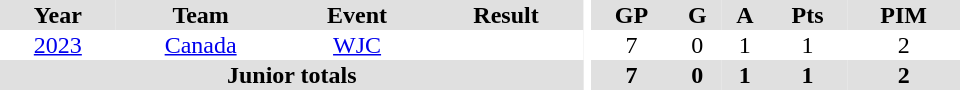<table border="0" cellpadding="1" cellspacing="0" ID="Table3" style="text-align:center; width:40em">
<tr bgcolor="#e0e0e0">
<th>Year</th>
<th>Team</th>
<th>Event</th>
<th>Result</th>
<th rowspan="99" bgcolor="#ffffff"></th>
<th>GP</th>
<th>G</th>
<th>A</th>
<th>Pts</th>
<th>PIM</th>
</tr>
<tr>
<td><a href='#'>2023</a></td>
<td><a href='#'>Canada</a></td>
<td><a href='#'>WJC</a></td>
<td></td>
<td>7</td>
<td>0</td>
<td>1</td>
<td>1</td>
<td>2</td>
</tr>
<tr bgcolor="#e0e0e0">
<th colspan="4">Junior totals</th>
<th>7</th>
<th>0</th>
<th>1</th>
<th>1</th>
<th>2</th>
</tr>
</table>
